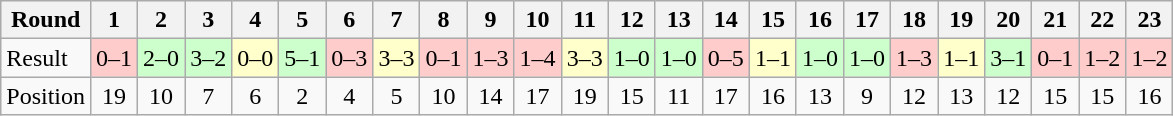<table class="wikitable">
<tr>
<th>Round</th>
<th>1</th>
<th>2</th>
<th>3</th>
<th>4</th>
<th>5</th>
<th>6</th>
<th>7</th>
<th>8</th>
<th>9</th>
<th>10</th>
<th>11</th>
<th>12</th>
<th>13</th>
<th>14</th>
<th>15</th>
<th>16</th>
<th>17</th>
<th>18</th>
<th>19</th>
<th>20</th>
<th>21</th>
<th>22</th>
<th>23</th>
</tr>
<tr>
<td>Result</td>
<td bgcolor="#FFCCCC">0–1</td>
<td bgcolor="#CCFFCC">2–0</td>
<td bgcolor="#CCFFCC">3–2</td>
<td bgcolor="#FFFFCC">0–0</td>
<td bgcolor="#CCFFCC">5–1</td>
<td bgcolor="#FFCCCC">0–3</td>
<td bgcolor="#FFFFCC">3–3</td>
<td bgcolor="#FFCCCC">0–1</td>
<td bgcolor="#FFCCCC">1–3</td>
<td bgcolor="#FFCCCC">1–4</td>
<td bgcolor="#FFFFCC">3–3</td>
<td bgcolor="#CCFFCC">1–0</td>
<td bgcolor="#CCFFCC">1–0</td>
<td bgcolor="#FFCCCC">0–5</td>
<td bgcolor="#FFFFCC">1–1</td>
<td bgcolor="#CCFFCC">1–0</td>
<td bgcolor="#CCFFCC">1–0</td>
<td bgcolor="#FFCCCC">1–3</td>
<td bgcolor="#FFFFCC">1–1</td>
<td bgcolor="#CCFFCC">3–1</td>
<td bgcolor="#FFCCCC">0–1</td>
<td bgcolor="#FFCCCC">1–2</td>
<td bgcolor="#FFCCCC">1–2</td>
</tr>
<tr>
<td>Position</td>
<td align="center">19</td>
<td align="center">10</td>
<td align="center">7</td>
<td align="center">6</td>
<td align="center">2</td>
<td align="center">4</td>
<td align="center">5</td>
<td align="center">10</td>
<td align="center">14</td>
<td align="center">17</td>
<td align="center">19</td>
<td align="center">15</td>
<td align="center">11</td>
<td align="center">17</td>
<td align="center">16</td>
<td align="center">13</td>
<td align="center">9</td>
<td align="center">12</td>
<td align="center">13</td>
<td align="center">12</td>
<td align="center">15</td>
<td align="center">15</td>
<td align="center">16</td>
</tr>
</table>
